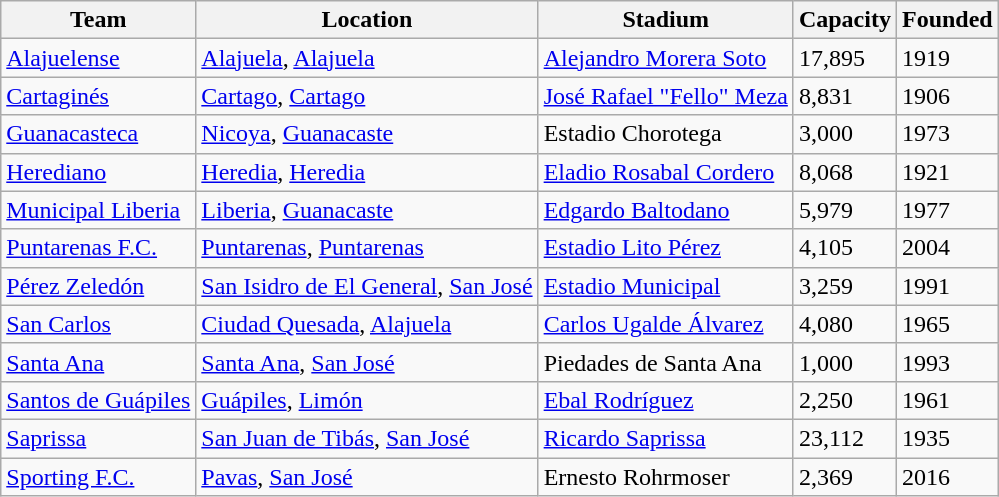<table class="wikitable sortable">
<tr>
<th>Team</th>
<th>Location</th>
<th>Stadium</th>
<th>Capacity</th>
<th>Founded</th>
</tr>
<tr>
<td><a href='#'>Alajuelense</a></td>
<td><a href='#'>Alajuela</a>, <a href='#'>Alajuela</a></td>
<td><a href='#'>Alejandro Morera Soto</a></td>
<td>17,895</td>
<td>1919</td>
</tr>
<tr>
<td><a href='#'>Cartaginés</a></td>
<td><a href='#'>Cartago</a>, <a href='#'>Cartago</a></td>
<td><a href='#'>José Rafael "Fello" Meza</a></td>
<td>8,831</td>
<td>1906</td>
</tr>
<tr>
<td><a href='#'>Guanacasteca</a></td>
<td><a href='#'>Nicoya</a>, <a href='#'>Guanacaste</a></td>
<td>Estadio Chorotega</td>
<td>3,000</td>
<td>1973</td>
</tr>
<tr>
<td><a href='#'>Herediano</a></td>
<td><a href='#'>Heredia</a>, <a href='#'>Heredia</a></td>
<td><a href='#'>Eladio Rosabal Cordero</a></td>
<td>8,068</td>
<td>1921</td>
</tr>
<tr>
<td><a href='#'>Municipal Liberia</a></td>
<td><a href='#'>Liberia</a>, <a href='#'>Guanacaste</a></td>
<td><a href='#'>Edgardo Baltodano</a></td>
<td>5,979</td>
<td>1977</td>
</tr>
<tr>
<td><a href='#'>Puntarenas F.C.</a></td>
<td><a href='#'>Puntarenas</a>, <a href='#'>Puntarenas</a></td>
<td><a href='#'>Estadio Lito Pérez</a></td>
<td>4,105</td>
<td>2004</td>
</tr>
<tr>
<td><a href='#'>Pérez Zeledón</a></td>
<td><a href='#'>San Isidro de El General</a>, <a href='#'>San José</a></td>
<td><a href='#'>Estadio Municipal</a></td>
<td>3,259</td>
<td>1991</td>
</tr>
<tr>
<td><a href='#'>San Carlos</a></td>
<td><a href='#'>Ciudad Quesada</a>, <a href='#'>Alajuela</a></td>
<td><a href='#'>Carlos Ugalde Álvarez</a></td>
<td>4,080</td>
<td>1965</td>
</tr>
<tr>
<td><a href='#'>Santa Ana</a></td>
<td><a href='#'>Santa Ana</a>, <a href='#'>San José</a></td>
<td>Piedades de Santa Ana</td>
<td>1,000</td>
<td>1993</td>
</tr>
<tr>
<td><a href='#'>Santos de Guápiles</a></td>
<td><a href='#'>Guápiles</a>, <a href='#'>Limón</a></td>
<td><a href='#'>Ebal Rodríguez</a></td>
<td>2,250</td>
<td>1961</td>
</tr>
<tr>
<td><a href='#'>Saprissa</a></td>
<td><a href='#'>San Juan de Tibás</a>, <a href='#'>San José</a></td>
<td><a href='#'>Ricardo Saprissa</a></td>
<td>23,112</td>
<td>1935</td>
</tr>
<tr>
<td><a href='#'>Sporting F.C.</a></td>
<td><a href='#'>Pavas</a>, <a href='#'>San José</a></td>
<td>Ernesto Rohrmoser</td>
<td>2,369</td>
<td>2016</td>
</tr>
</table>
